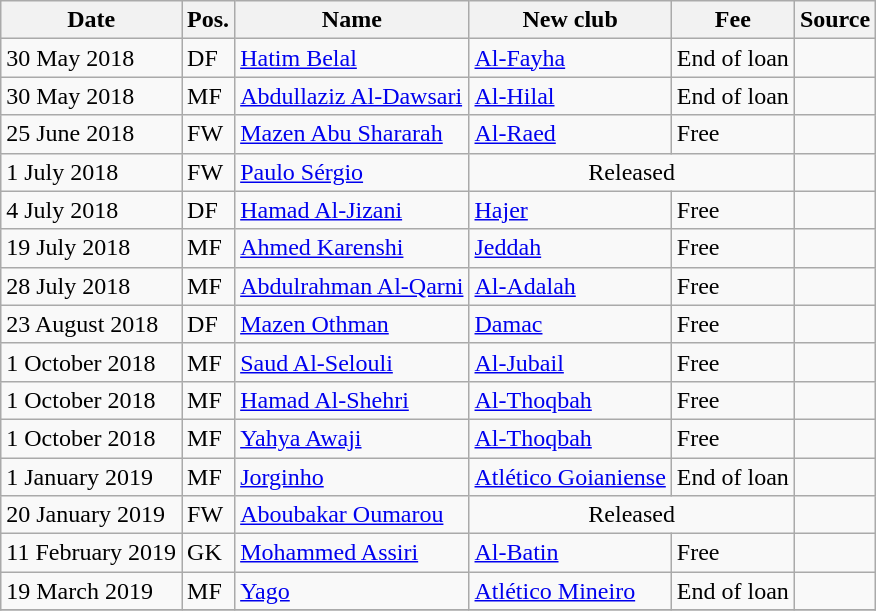<table class="wikitable" style="text-align:left">
<tr>
<th>Date</th>
<th>Pos.</th>
<th>Name</th>
<th>New club</th>
<th>Fee</th>
<th>Source</th>
</tr>
<tr>
<td>30 May 2018</td>
<td>DF</td>
<td> <a href='#'>Hatim Belal</a></td>
<td> <a href='#'>Al-Fayha</a></td>
<td>End of loan</td>
<td></td>
</tr>
<tr>
<td>30 May 2018</td>
<td>MF</td>
<td> <a href='#'>Abdullaziz Al-Dawsari</a></td>
<td> <a href='#'>Al-Hilal</a></td>
<td>End of loan</td>
<td></td>
</tr>
<tr>
<td>25 June 2018</td>
<td>FW</td>
<td> <a href='#'>Mazen Abu Shararah</a></td>
<td> <a href='#'>Al-Raed</a></td>
<td>Free</td>
<td></td>
</tr>
<tr>
<td>1 July 2018</td>
<td>FW</td>
<td> <a href='#'>Paulo Sérgio</a></td>
<td colspan="2" style="text-align:center;">Released</td>
<td></td>
</tr>
<tr>
<td>4 July 2018</td>
<td>DF</td>
<td> <a href='#'>Hamad Al-Jizani</a></td>
<td> <a href='#'>Hajer</a></td>
<td>Free</td>
<td></td>
</tr>
<tr>
<td>19 July 2018</td>
<td>MF</td>
<td> <a href='#'>Ahmed Karenshi</a></td>
<td> <a href='#'>Jeddah</a></td>
<td>Free</td>
<td></td>
</tr>
<tr>
<td>28 July 2018</td>
<td>MF</td>
<td> <a href='#'>Abdulrahman Al-Qarni</a></td>
<td> <a href='#'>Al-Adalah</a></td>
<td>Free</td>
<td></td>
</tr>
<tr>
<td>23 August 2018</td>
<td>DF</td>
<td> <a href='#'>Mazen Othman</a></td>
<td> <a href='#'>Damac</a></td>
<td>Free</td>
<td></td>
</tr>
<tr>
<td>1 October 2018</td>
<td>MF</td>
<td> <a href='#'>Saud Al-Selouli</a></td>
<td> <a href='#'>Al-Jubail</a></td>
<td>Free</td>
<td></td>
</tr>
<tr>
<td>1 October 2018</td>
<td>MF</td>
<td> <a href='#'>Hamad Al-Shehri</a></td>
<td> <a href='#'>Al-Thoqbah</a></td>
<td>Free</td>
<td></td>
</tr>
<tr>
<td>1 October 2018</td>
<td>MF</td>
<td> <a href='#'>Yahya Awaji</a></td>
<td> <a href='#'>Al-Thoqbah</a></td>
<td>Free</td>
<td></td>
</tr>
<tr>
<td>1 January 2019</td>
<td>MF</td>
<td> <a href='#'>Jorginho</a></td>
<td> <a href='#'>Atlético Goianiense</a></td>
<td>End of loan</td>
<td></td>
</tr>
<tr>
<td>20 January 2019</td>
<td>FW</td>
<td> <a href='#'>Aboubakar Oumarou</a></td>
<td colspan="2" style="text-align:center;">Released</td>
<td></td>
</tr>
<tr>
<td>11 February 2019</td>
<td>GK</td>
<td> <a href='#'>Mohammed Assiri</a></td>
<td> <a href='#'>Al-Batin</a></td>
<td>Free</td>
<td></td>
</tr>
<tr>
<td>19 March 2019</td>
<td>MF</td>
<td> <a href='#'>Yago</a></td>
<td> <a href='#'>Atlético Mineiro</a></td>
<td>End of loan</td>
<td></td>
</tr>
<tr>
</tr>
</table>
